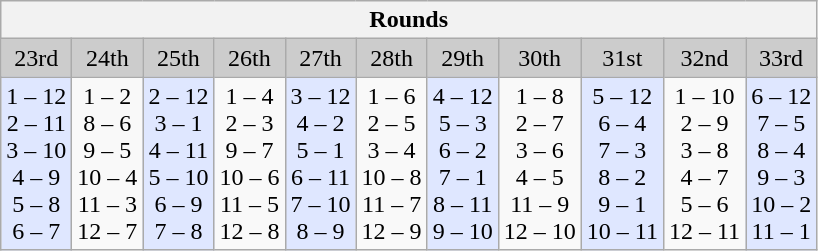<table class="wikitable">
<tr>
<th colspan="11">Rounds</th>
</tr>
<tr>
<td align="center" bgcolor="#CCCCCC">23rd</td>
<td align="center" bgcolor="#CCCCCC">24th</td>
<td align="center" bgcolor="#CCCCCC">25th</td>
<td align="center" bgcolor="#CCCCCC">26th</td>
<td align="center" bgcolor="#CCCCCC">27th</td>
<td align="center" bgcolor="#CCCCCC">28th</td>
<td align="center" bgcolor="#CCCCCC">29th</td>
<td align="center" bgcolor="#CCCCCC">30th</td>
<td align="center" bgcolor="#CCCCCC">31st</td>
<td align="center" bgcolor="#CCCCCC">32nd</td>
<td align="center" bgcolor="#CCCCCC">33rd</td>
</tr>
<tr>
<td align="center" bgcolor="#DFE7FF">1 – 12<br>2 – 11<br>3 – 10<br>4 – 9<br>5 – 8<br>6 – 7</td>
<td align="center">1 – 2<br>8 – 6<br>9 – 5<br>10 – 4<br>11 – 3<br>12 – 7</td>
<td align="center" bgcolor="#DFE7FF">2 – 12<br>3 – 1<br>4 – 11<br>5 – 10<br>6 – 9<br>7 – 8</td>
<td align="center">1 – 4<br>2 – 3<br>9 – 7<br>10 – 6<br>11 – 5<br>12 – 8</td>
<td align="center" bgcolor="#DFE7FF">3 – 12<br>4 – 2<br>5 – 1<br>6 – 11<br>7 – 10<br>8 – 9</td>
<td align="center">1 – 6<br>2 – 5<br>3 – 4<br>10 – 8<br>11 – 7<br>12 – 9</td>
<td align="center" bgcolor="#DFE7FF">4 – 12<br>5 – 3<br>6 – 2<br>7 – 1<br>8 – 11<br>9 – 10</td>
<td align="center">1 – 8<br>2 – 7<br>3 – 6<br>4 – 5<br>11 – 9<br>12 – 10</td>
<td align="center" bgcolor="#DFE7FF">5 – 12<br>6 – 4<br>7 – 3<br>8 – 2<br>9 – 1<br>10 – 11</td>
<td align="center">1 – 10<br>2 – 9<br>3 – 8<br>4 – 7<br>5 – 6<br>12 – 11</td>
<td align="center" bgcolor="#DFE7FF">6 – 12<br>7 – 5<br>8 – 4<br>9 – 3<br>10 – 2<br>11 – 1</td>
</tr>
</table>
